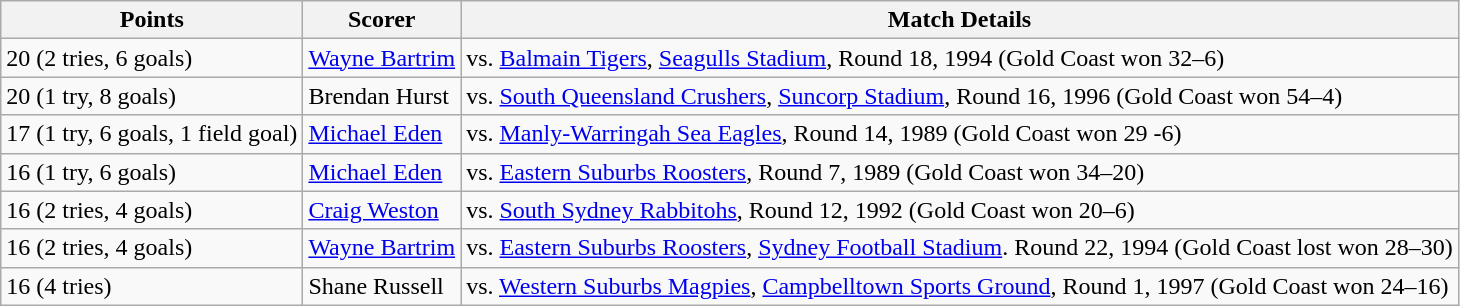<table class="wikitable">
<tr>
<th>Points</th>
<th>Scorer</th>
<th>Match Details</th>
</tr>
<tr>
<td>20 (2 tries, 6 goals)</td>
<td><a href='#'>Wayne Bartrim</a></td>
<td>vs. <a href='#'>Balmain Tigers</a>, <a href='#'>Seagulls Stadium</a>, Round 18, 1994 (Gold Coast won 32–6)</td>
</tr>
<tr>
<td>20 (1 try, 8 goals)</td>
<td>Brendan Hurst</td>
<td>vs. <a href='#'>South Queensland Crushers</a>, <a href='#'>Suncorp Stadium</a>, Round 16, 1996 (Gold Coast won 54–4)</td>
</tr>
<tr>
<td>17 (1 try, 6 goals, 1 field goal)</td>
<td><a href='#'>Michael Eden</a></td>
<td>vs. <a href='#'>Manly-Warringah Sea Eagles</a>, Round 14, 1989 (Gold Coast won 29 -6)</td>
</tr>
<tr>
<td>16 (1 try, 6 goals)</td>
<td><a href='#'>Michael Eden</a></td>
<td>vs. <a href='#'>Eastern Suburbs Roosters</a>, Round 7, 1989 (Gold Coast won 34–20)</td>
</tr>
<tr>
<td>16 (2 tries, 4 goals)</td>
<td><a href='#'>Craig Weston</a></td>
<td>vs. <a href='#'>South Sydney Rabbitohs</a>, Round 12, 1992 (Gold Coast won 20–6)</td>
</tr>
<tr>
<td>16 (2 tries, 4 goals)</td>
<td><a href='#'>Wayne Bartrim</a></td>
<td>vs. <a href='#'>Eastern Suburbs Roosters</a>, <a href='#'>Sydney Football Stadium</a>. Round 22, 1994 (Gold Coast lost won 28–30)</td>
</tr>
<tr>
<td>16 (4 tries)</td>
<td>Shane Russell</td>
<td>vs. <a href='#'>Western Suburbs Magpies</a>, <a href='#'>Campbelltown Sports Ground</a>, Round 1, 1997 (Gold Coast won 24–16)</td>
</tr>
</table>
